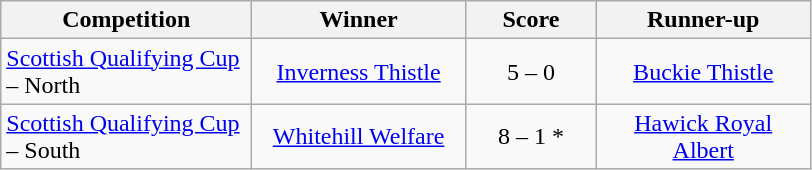<table class="wikitable" style="text-align: center;">
<tr>
<th width=160>Competition</th>
<th width=135>Winner</th>
<th width=80>Score</th>
<th width=135>Runner-up</th>
</tr>
<tr>
<td align=left><a href='#'>Scottish Qualifying Cup</a> – North</td>
<td><a href='#'>Inverness Thistle</a></td>
<td>5 – 0</td>
<td><a href='#'>Buckie Thistle</a></td>
</tr>
<tr>
<td align=left><a href='#'>Scottish Qualifying Cup</a> – South</td>
<td><a href='#'>Whitehill Welfare</a></td>
<td>8 – 1 *</td>
<td><a href='#'>Hawick Royal Albert</a></td>
</tr>
</table>
